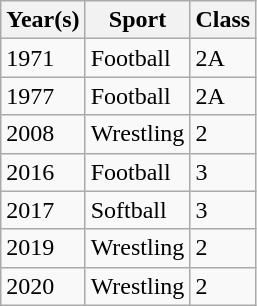<table class="wikitable">
<tr>
<th>Year(s)</th>
<th>Sport</th>
<th>Class</th>
</tr>
<tr>
<td>1971</td>
<td>Football</td>
<td>2A</td>
</tr>
<tr>
<td>1977</td>
<td>Football</td>
<td>2A</td>
</tr>
<tr>
<td>2008</td>
<td>Wrestling</td>
<td>2</td>
</tr>
<tr>
<td>2016</td>
<td>Football</td>
<td>3</td>
</tr>
<tr>
<td>2017</td>
<td>Softball</td>
<td>3</td>
</tr>
<tr>
<td>2019</td>
<td>Wrestling</td>
<td>2</td>
</tr>
<tr>
<td>2020</td>
<td>Wrestling</td>
<td>2</td>
</tr>
</table>
